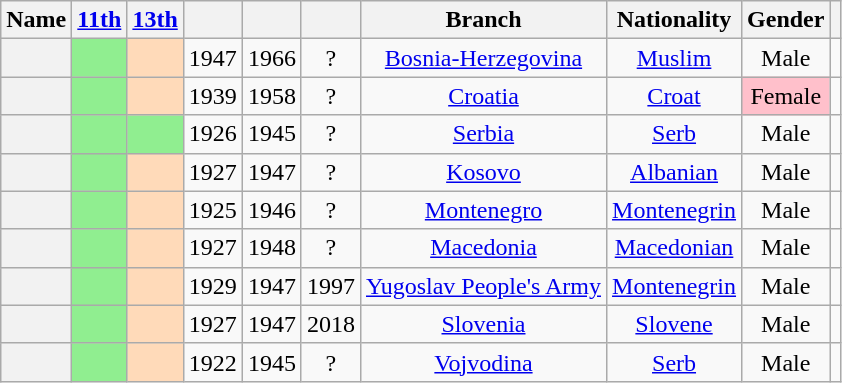<table class="wikitable sortable" style=text-align:center>
<tr>
<th scope="col">Name</th>
<th scope="col"><a href='#'>11th</a></th>
<th scope="col"><a href='#'>13th</a></th>
<th scope="col"></th>
<th scope="col"></th>
<th scope="col"></th>
<th scope="col">Branch</th>
<th scope="col">Nationality</th>
<th scope="col">Gender</th>
<th scope="col" class="unsortable"></th>
</tr>
<tr>
<th align="center" scope="row" style="font-weight:normal;"></th>
<td bgcolor = LightGreen></td>
<td bgcolor = PeachPuff></td>
<td>1947</td>
<td>1966</td>
<td>?</td>
<td><a href='#'>Bosnia-Herzegovina</a></td>
<td><a href='#'>Muslim</a></td>
<td>Male</td>
<td></td>
</tr>
<tr>
<th align="center" scope="row" style="font-weight:normal;"></th>
<td bgcolor = LightGreen></td>
<td bgcolor = PeachPuff></td>
<td>1939</td>
<td>1958</td>
<td>?</td>
<td><a href='#'>Croatia</a></td>
<td><a href='#'>Croat</a></td>
<td style="background: Pink">Female</td>
<td></td>
</tr>
<tr>
<th align="center" scope="row" style="font-weight:normal;"></th>
<td bgcolor = LightGreen></td>
<td bgcolor = LightGreen></td>
<td>1926</td>
<td>1945</td>
<td>?</td>
<td><a href='#'>Serbia</a></td>
<td><a href='#'>Serb</a></td>
<td>Male</td>
<td></td>
</tr>
<tr>
<th align="center" scope="row" style="font-weight:normal;"></th>
<td bgcolor = LightGreen></td>
<td bgcolor = PeachPuff></td>
<td>1927</td>
<td>1947</td>
<td>?</td>
<td><a href='#'>Kosovo</a></td>
<td><a href='#'>Albanian</a></td>
<td>Male</td>
<td></td>
</tr>
<tr>
<th align="center" scope="row" style="font-weight:normal;"></th>
<td bgcolor = LightGreen></td>
<td bgcolor = PeachPuff></td>
<td>1925</td>
<td>1946</td>
<td>?</td>
<td><a href='#'>Montenegro</a></td>
<td><a href='#'>Montenegrin</a></td>
<td>Male</td>
<td></td>
</tr>
<tr>
<th align="center" scope="row" style="font-weight:normal;"></th>
<td bgcolor = LightGreen></td>
<td bgcolor = PeachPuff></td>
<td>1927</td>
<td>1948</td>
<td>?</td>
<td><a href='#'>Macedonia</a></td>
<td><a href='#'>Macedonian</a></td>
<td>Male</td>
<td></td>
</tr>
<tr>
<th align="center" scope="row" style="font-weight:normal;"></th>
<td bgcolor = LightGreen></td>
<td bgcolor = PeachPuff></td>
<td>1929</td>
<td>1947</td>
<td>1997</td>
<td><a href='#'>Yugoslav People's Army</a></td>
<td><a href='#'>Montenegrin</a></td>
<td>Male</td>
<td></td>
</tr>
<tr>
<th align="center" scope="row" style="font-weight:normal;"></th>
<td bgcolor = LightGreen></td>
<td bgcolor = PeachPuff></td>
<td>1927</td>
<td>1947</td>
<td>2018</td>
<td><a href='#'>Slovenia</a></td>
<td><a href='#'>Slovene</a></td>
<td>Male</td>
<td></td>
</tr>
<tr>
<th align="center" scope="row" style="font-weight:normal;"></th>
<td bgcolor = LightGreen></td>
<td bgcolor = PeachPuff></td>
<td>1922</td>
<td>1945</td>
<td>?</td>
<td><a href='#'>Vojvodina</a></td>
<td><a href='#'>Serb</a></td>
<td>Male</td>
<td></td>
</tr>
</table>
